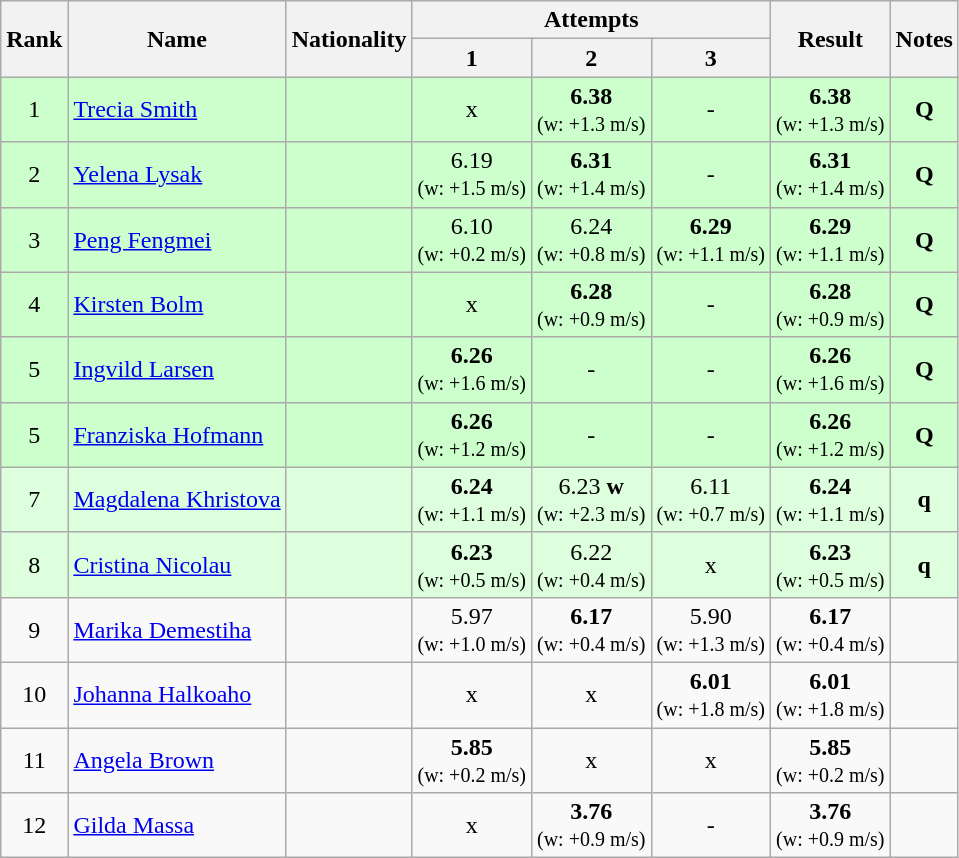<table class="wikitable sortable" style="text-align:center">
<tr>
<th rowspan=2>Rank</th>
<th rowspan=2>Name</th>
<th rowspan=2>Nationality</th>
<th colspan=3>Attempts</th>
<th rowspan=2>Result</th>
<th rowspan=2>Notes</th>
</tr>
<tr>
<th>1</th>
<th>2</th>
<th>3</th>
</tr>
<tr bgcolor=ccffcc>
<td>1</td>
<td align=left><a href='#'>Trecia Smith</a></td>
<td align=left></td>
<td>x</td>
<td><strong>6.38</strong><br><small>(w: +1.3 m/s)</small></td>
<td>-</td>
<td><strong>6.38</strong> <br><small>(w: +1.3 m/s)</small></td>
<td><strong>Q</strong></td>
</tr>
<tr bgcolor=ccffcc>
<td>2</td>
<td align=left><a href='#'>Yelena Lysak</a></td>
<td align=left></td>
<td>6.19<br><small>(w: +1.5 m/s)</small></td>
<td><strong>6.31</strong><br><small>(w: +1.4 m/s)</small></td>
<td>-</td>
<td><strong>6.31</strong> <br><small>(w: +1.4 m/s)</small></td>
<td><strong>Q</strong></td>
</tr>
<tr bgcolor=ccffcc>
<td>3</td>
<td align=left><a href='#'>Peng Fengmei</a></td>
<td align=left></td>
<td>6.10<br><small>(w: +0.2 m/s)</small></td>
<td>6.24<br><small>(w: +0.8 m/s)</small></td>
<td><strong>6.29</strong><br><small>(w: +1.1 m/s)</small></td>
<td><strong>6.29</strong> <br><small>(w: +1.1 m/s)</small></td>
<td><strong>Q</strong></td>
</tr>
<tr bgcolor=ccffcc>
<td>4</td>
<td align=left><a href='#'>Kirsten Bolm</a></td>
<td align=left></td>
<td>x</td>
<td><strong>6.28</strong><br><small>(w: +0.9 m/s)</small></td>
<td>-</td>
<td><strong>6.28</strong> <br><small>(w: +0.9 m/s)</small></td>
<td><strong>Q</strong></td>
</tr>
<tr bgcolor=ccffcc>
<td>5</td>
<td align=left><a href='#'>Ingvild Larsen</a></td>
<td align=left></td>
<td><strong>6.26</strong><br><small>(w: +1.6 m/s)</small></td>
<td>-</td>
<td>-</td>
<td><strong>6.26</strong> <br><small>(w: +1.6 m/s)</small></td>
<td><strong>Q</strong></td>
</tr>
<tr bgcolor=ccffcc>
<td>5</td>
<td align=left><a href='#'>Franziska Hofmann</a></td>
<td align=left></td>
<td><strong>6.26</strong><br><small>(w: +1.2 m/s)</small></td>
<td>-</td>
<td>-</td>
<td><strong>6.26</strong> <br><small>(w: +1.2 m/s)</small></td>
<td><strong>Q</strong></td>
</tr>
<tr bgcolor=ddffdd>
<td>7</td>
<td align=left><a href='#'>Magdalena Khristova</a></td>
<td align=left></td>
<td><strong>6.24</strong><br><small>(w: +1.1 m/s)</small></td>
<td>6.23 <strong>w</strong> <br><small>(w: +2.3 m/s)</small></td>
<td>6.11<br><small>(w: +0.7 m/s)</small></td>
<td><strong>6.24</strong> <br><small>(w: +1.1 m/s)</small></td>
<td><strong>q</strong></td>
</tr>
<tr bgcolor=ddffdd>
<td>8</td>
<td align=left><a href='#'>Cristina Nicolau</a></td>
<td align=left></td>
<td><strong>6.23</strong><br><small>(w: +0.5 m/s)</small></td>
<td>6.22<br><small>(w: +0.4 m/s)</small></td>
<td>x</td>
<td><strong>6.23</strong> <br><small>(w: +0.5 m/s)</small></td>
<td><strong>q</strong></td>
</tr>
<tr>
<td>9</td>
<td align=left><a href='#'>Marika Demestiha</a></td>
<td align=left></td>
<td>5.97<br><small>(w: +1.0 m/s)</small></td>
<td><strong>6.17</strong><br><small>(w: +0.4 m/s)</small></td>
<td>5.90<br><small>(w: +1.3 m/s)</small></td>
<td><strong>6.17</strong> <br><small>(w: +0.4 m/s)</small></td>
<td></td>
</tr>
<tr>
<td>10</td>
<td align=left><a href='#'>Johanna Halkoaho</a></td>
<td align=left></td>
<td>x</td>
<td>x</td>
<td><strong>6.01</strong><br><small>(w: +1.8 m/s)</small></td>
<td><strong>6.01</strong> <br><small>(w: +1.8 m/s)</small></td>
<td></td>
</tr>
<tr>
<td>11</td>
<td align=left><a href='#'>Angela Brown</a></td>
<td align=left></td>
<td><strong>5.85</strong><br><small>(w: +0.2 m/s)</small></td>
<td>x</td>
<td>x</td>
<td><strong>5.85</strong> <br><small>(w: +0.2 m/s)</small></td>
<td></td>
</tr>
<tr>
<td>12</td>
<td align=left><a href='#'>Gilda Massa</a></td>
<td align=left></td>
<td>x</td>
<td><strong>3.76</strong><br><small>(w: +0.9 m/s)</small></td>
<td>-</td>
<td><strong>3.76</strong> <br><small>(w: +0.9 m/s)</small></td>
<td></td>
</tr>
</table>
